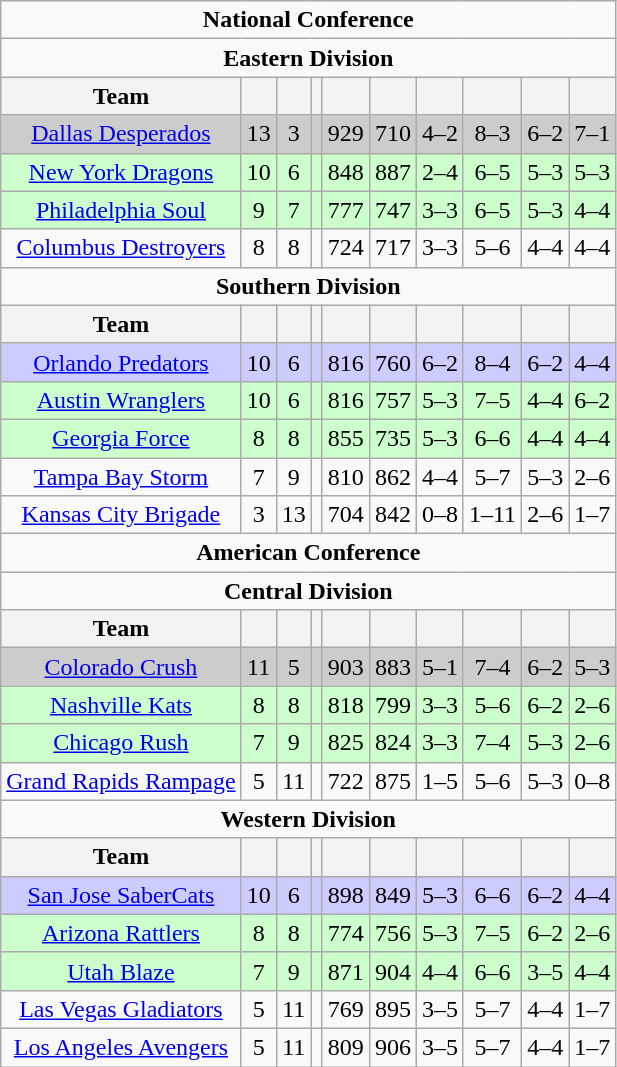<table class="wikitable">
<tr>
<td colspan="10" align="center"><strong>National Conference</strong></td>
</tr>
<tr>
<td colspan="10" align="center"><strong>Eastern Division</strong></td>
</tr>
<tr>
<th align="center">Team</th>
<th align="center"></th>
<th align="center"></th>
<th align="center"></th>
<th align="center"></th>
<th align="center"></th>
<th align="center"></th>
<th align="center"></th>
<th align="center"></th>
<th align="center"></th>
</tr>
<tr bgcolor=#cccccc>
<td align="center"><a href='#'>Dallas Desperados</a></td>
<td align="center">13</td>
<td align="center">3</td>
<td align="center"></td>
<td align="center">929</td>
<td align="center">710</td>
<td align="center">4–2</td>
<td align="center">8–3</td>
<td align="center">6–2</td>
<td align="center">7–1</td>
</tr>
<tr bgcolor=#ccffcc>
<td align="center"><a href='#'>New York Dragons</a></td>
<td align="center">10</td>
<td align="center">6</td>
<td align="center"></td>
<td align="center">848</td>
<td align="center">887</td>
<td align="center">2–4</td>
<td align="center">6–5</td>
<td align="center">5–3</td>
<td align="center">5–3</td>
</tr>
<tr bgcolor=#ccffcc>
<td align="center"><a href='#'>Philadelphia Soul</a></td>
<td align="center">9</td>
<td align="center">7</td>
<td align="center"></td>
<td align="center">777</td>
<td align="center">747</td>
<td align="center">3–3</td>
<td align="center">6–5</td>
<td align="center">5–3</td>
<td align="center">4–4</td>
</tr>
<tr>
<td align="center"><a href='#'>Columbus Destroyers</a></td>
<td align="center">8</td>
<td align="center">8</td>
<td align="center"></td>
<td align="center">724</td>
<td align="center">717</td>
<td align="center">3–3</td>
<td align="center">5–6</td>
<td align="center">4–4</td>
<td align="center">4–4</td>
</tr>
<tr>
<td colspan="10" align="center"><strong>Southern Division</strong></td>
</tr>
<tr>
<th align="center">Team</th>
<th align="center"></th>
<th align="center"></th>
<th align="center"></th>
<th align="center"></th>
<th align="center"></th>
<th align="center"></th>
<th align="center"></th>
<th align="center"></th>
<th align="center"></th>
</tr>
<tr bgcolor=#ccccff>
<td align="center"><a href='#'>Orlando Predators</a></td>
<td align="center">10</td>
<td align="center">6</td>
<td align="center"></td>
<td align="center">816</td>
<td align="center">760</td>
<td align="center">6–2</td>
<td align="center">8–4</td>
<td align="center">6–2</td>
<td align="center">4–4</td>
</tr>
<tr bgcolor=#ccffcc>
<td align="center"><a href='#'>Austin Wranglers</a></td>
<td align="center">10</td>
<td align="center">6</td>
<td align="center"></td>
<td align="center">816</td>
<td align="center">757</td>
<td align="center">5–3</td>
<td align="center">7–5</td>
<td align="center">4–4</td>
<td align="center">6–2</td>
</tr>
<tr bgcolor=#ccffcc>
<td align="center"><a href='#'>Georgia Force</a></td>
<td align="center">8</td>
<td align="center">8</td>
<td align="center"></td>
<td align="center">855</td>
<td align="center">735</td>
<td align="center">5–3</td>
<td align="center">6–6</td>
<td align="center">4–4</td>
<td align="center">4–4</td>
</tr>
<tr>
<td align="center"><a href='#'>Tampa Bay Storm</a></td>
<td align="center">7</td>
<td align="center">9</td>
<td align="center"></td>
<td align="center">810</td>
<td align="center">862</td>
<td align="center">4–4</td>
<td align="center">5–7</td>
<td align="center">5–3</td>
<td align="center">2–6</td>
</tr>
<tr>
<td align="center"><a href='#'>Kansas City Brigade</a></td>
<td align="center">3</td>
<td align="center">13</td>
<td align="center"></td>
<td align="center">704</td>
<td align="center">842</td>
<td align="center">0–8</td>
<td align="center">1–11</td>
<td align="center">2–6</td>
<td align="center">1–7</td>
</tr>
<tr>
<td colspan="10" align="center"><strong>American Conference</strong></td>
</tr>
<tr>
<td colspan="10" align="center"><strong>Central Division</strong></td>
</tr>
<tr>
<th align="center">Team</th>
<th align="center"></th>
<th align="center"></th>
<th align="center"></th>
<th align="center"></th>
<th align="center"></th>
<th align="center"></th>
<th align="center"></th>
<th align="center"></th>
<th align="center"></th>
</tr>
<tr bgcolor=#cccccc>
<td align="center"><a href='#'>Colorado Crush</a></td>
<td align="center">11</td>
<td align="center">5</td>
<td align="center"></td>
<td align="center">903</td>
<td align="center">883</td>
<td align="center">5–1</td>
<td align="center">7–4</td>
<td align="center">6–2</td>
<td align="center">5–3</td>
</tr>
<tr bgcolor=#ccffcc>
<td align="center"><a href='#'>Nashville Kats</a></td>
<td align="center">8</td>
<td align="center">8</td>
<td align="center"></td>
<td align="center">818</td>
<td align="center">799</td>
<td align="center">3–3</td>
<td align="center">5–6</td>
<td align="center">6–2</td>
<td align="center">2–6</td>
</tr>
<tr bgcolor=#ccffcc>
<td align="center"><a href='#'>Chicago Rush</a></td>
<td align="center">7</td>
<td align="center">9</td>
<td align="center"></td>
<td align="center">825</td>
<td align="center">824</td>
<td align="center">3–3</td>
<td align="center">7–4</td>
<td align="center">5–3</td>
<td align="center">2–6</td>
</tr>
<tr>
<td align="center"><a href='#'>Grand Rapids Rampage</a></td>
<td align="center">5</td>
<td align="center">11</td>
<td align="center"></td>
<td align="center">722</td>
<td align="center">875</td>
<td align="center">1–5</td>
<td align="center">5–6</td>
<td align="center">5–3</td>
<td align="center">0–8</td>
</tr>
<tr>
<td colspan="10" align="center"><strong>Western Division</strong></td>
</tr>
<tr>
<th align="center">Team</th>
<th align="center"></th>
<th align="center"></th>
<th align="center"></th>
<th align="center"></th>
<th align="center"></th>
<th align="center"></th>
<th align="center"></th>
<th align="center"></th>
<th align="center"></th>
</tr>
<tr bgcolor=#ccccff>
<td align="center"><a href='#'>San Jose SaberCats</a></td>
<td align="center">10</td>
<td align="center">6</td>
<td align="center"></td>
<td align="center">898</td>
<td align="center">849</td>
<td align="center">5–3</td>
<td align="center">6–6</td>
<td align="center">6–2</td>
<td align="center">4–4</td>
</tr>
<tr bgcolor=#ccffcc>
<td align="center"><a href='#'>Arizona Rattlers</a></td>
<td align="center">8</td>
<td align="center">8</td>
<td align="center"></td>
<td align="center">774</td>
<td align="center">756</td>
<td align="center">5–3</td>
<td align="center">7–5</td>
<td align="center">6–2</td>
<td align="center">2–6</td>
</tr>
<tr bgcolor=#ccffcc>
<td align="center"><a href='#'>Utah Blaze</a></td>
<td align="center">7</td>
<td align="center">9</td>
<td align="center"></td>
<td align="center">871</td>
<td align="center">904</td>
<td align="center">4–4</td>
<td align="center">6–6</td>
<td align="center">3–5</td>
<td align="center">4–4</td>
</tr>
<tr>
<td align="center"><a href='#'>Las Vegas Gladiators</a></td>
<td align="center">5</td>
<td align="center">11</td>
<td align="center"></td>
<td align="center">769</td>
<td align="center">895</td>
<td align="center">3–5</td>
<td align="center">5–7</td>
<td align="center">4–4</td>
<td align="center">1–7</td>
</tr>
<tr>
<td align="center"><a href='#'>Los Angeles Avengers</a></td>
<td align="center">5</td>
<td align="center">11</td>
<td align="center"></td>
<td align="center">809</td>
<td align="center">906</td>
<td align="center">3–5</td>
<td align="center">5–7</td>
<td align="center">4–4</td>
<td align="center">1–7</td>
</tr>
</table>
